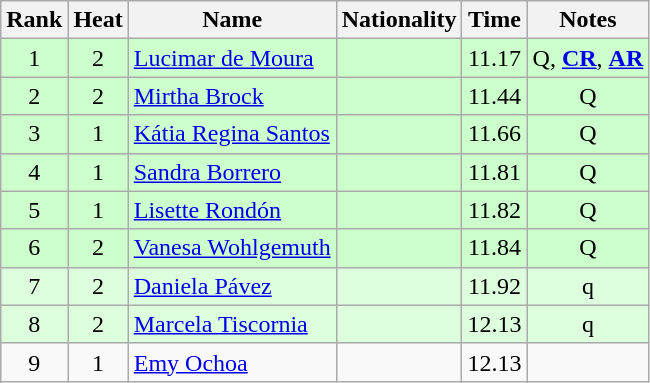<table class="wikitable sortable" style="text-align:center">
<tr>
<th>Rank</th>
<th>Heat</th>
<th>Name</th>
<th>Nationality</th>
<th>Time</th>
<th>Notes</th>
</tr>
<tr bgcolor=ccffcc>
<td>1</td>
<td>2</td>
<td align=left><a href='#'>Lucimar de Moura</a></td>
<td align=left></td>
<td>11.17</td>
<td>Q, <strong><a href='#'>CR</a></strong>, <strong><a href='#'>AR</a></strong></td>
</tr>
<tr bgcolor=ccffcc>
<td>2</td>
<td>2</td>
<td align=left><a href='#'>Mirtha Brock</a></td>
<td align=left></td>
<td>11.44</td>
<td>Q</td>
</tr>
<tr bgcolor=ccffcc>
<td>3</td>
<td>1</td>
<td align=left><a href='#'>Kátia Regina Santos</a></td>
<td align=left></td>
<td>11.66</td>
<td>Q</td>
</tr>
<tr bgcolor=ccffcc>
<td>4</td>
<td>1</td>
<td align=left><a href='#'>Sandra Borrero</a></td>
<td align=left></td>
<td>11.81</td>
<td>Q</td>
</tr>
<tr bgcolor=ccffcc>
<td>5</td>
<td>1</td>
<td align=left><a href='#'>Lisette Rondón</a></td>
<td align=left></td>
<td>11.82</td>
<td>Q</td>
</tr>
<tr bgcolor=ccffcc>
<td>6</td>
<td>2</td>
<td align=left><a href='#'>Vanesa Wohlgemuth</a></td>
<td align=left></td>
<td>11.84</td>
<td>Q</td>
</tr>
<tr bgcolor=ddffdd>
<td>7</td>
<td>2</td>
<td align=left><a href='#'>Daniela Pávez</a></td>
<td align=left></td>
<td>11.92</td>
<td>q</td>
</tr>
<tr bgcolor=ddffdd>
<td>8</td>
<td>2</td>
<td align=left><a href='#'>Marcela Tiscornia</a></td>
<td align=left></td>
<td>12.13</td>
<td>q</td>
</tr>
<tr>
<td>9</td>
<td>1</td>
<td align=left><a href='#'>Emy Ochoa</a></td>
<td align=left></td>
<td>12.13</td>
<td></td>
</tr>
</table>
